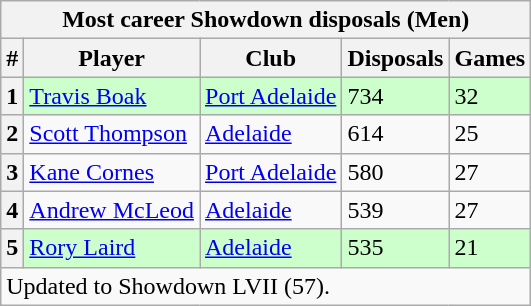<table class="wikitable">
<tr>
<th colspan="5">Most career Showdown disposals (Men)</th>
</tr>
<tr>
<th>#</th>
<th>Player</th>
<th>Club</th>
<th>Disposals</th>
<th>Games</th>
</tr>
<tr style="background:#cfc;">
<th>1</th>
<td><a href='#'>Travis Boak</a></td>
<td><a href='#'>Port Adelaide</a></td>
<td>734</td>
<td>32</td>
</tr>
<tr>
<th>2</th>
<td><a href='#'>Scott Thompson</a></td>
<td><a href='#'>Adelaide</a></td>
<td>614</td>
<td>25</td>
</tr>
<tr>
<th>3</th>
<td><a href='#'>Kane Cornes</a></td>
<td><a href='#'>Port Adelaide</a></td>
<td>580</td>
<td>27</td>
</tr>
<tr>
<th>4</th>
<td><a href='#'>Andrew McLeod</a></td>
<td><a href='#'>Adelaide</a></td>
<td>539</td>
<td>27</td>
</tr>
<tr style="background:#cfc;">
<th>5</th>
<td><a href='#'>Rory Laird</a></td>
<td><a href='#'>Adelaide</a></td>
<td>535</td>
<td>21</td>
</tr>
<tr>
<td colspan="5">Updated to Showdown LVII (57).</td>
</tr>
</table>
